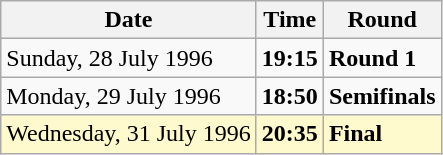<table class="wikitable">
<tr>
<th>Date</th>
<th>Time</th>
<th>Round</th>
</tr>
<tr>
<td>Sunday, 28 July 1996</td>
<td><strong>19:15</strong></td>
<td><strong>Round 1</strong></td>
</tr>
<tr>
<td>Monday, 29 July 1996</td>
<td><strong>18:50</strong></td>
<td><strong>Semifinals</strong></td>
</tr>
<tr style=background:lemonchiffon>
<td>Wednesday, 31 July 1996</td>
<td><strong>20:35</strong></td>
<td><strong>Final</strong></td>
</tr>
</table>
